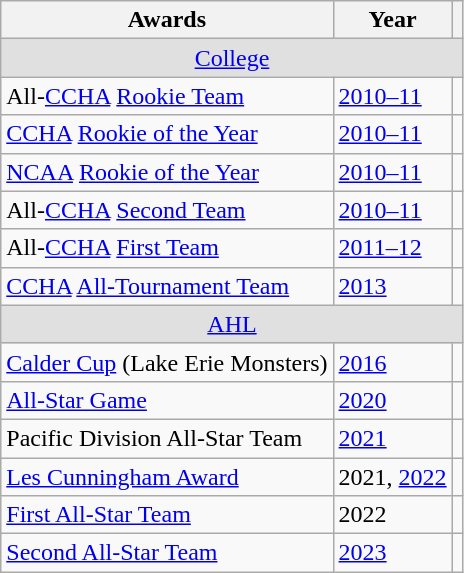<table class="wikitable">
<tr>
<th>Awards</th>
<th>Year</th>
<th></th>
</tr>
<tr ALIGN="center" bgcolor="#e0e0e0">
<td colspan="3"><a href='#'>College</a></td>
</tr>
<tr>
<td>All-<a href='#'>CCHA</a> <a href='#'>Rookie Team</a></td>
<td><a href='#'>2010–11</a></td>
<td></td>
</tr>
<tr>
<td><a href='#'>CCHA</a> <a href='#'>Rookie of the Year</a></td>
<td><a href='#'>2010–11</a></td>
<td></td>
</tr>
<tr>
<td><a href='#'>NCAA</a> <a href='#'>Rookie of the Year</a></td>
<td><a href='#'>2010–11</a></td>
<td></td>
</tr>
<tr>
<td>All-<a href='#'>CCHA</a> <a href='#'>Second Team</a></td>
<td><a href='#'>2010–11</a></td>
<td></td>
</tr>
<tr>
<td>All-<a href='#'>CCHA</a> <a href='#'>First Team</a></td>
<td><a href='#'>2011–12</a></td>
<td></td>
</tr>
<tr>
<td><a href='#'>CCHA</a> <a href='#'>All-Tournament Team</a></td>
<td><a href='#'>2013</a></td>
<td></td>
</tr>
<tr ALIGN="center" bgcolor="#e0e0e0">
<td colspan="3"><a href='#'>AHL</a></td>
</tr>
<tr>
<td><a href='#'>Calder Cup</a> (Lake Erie Monsters)</td>
<td><a href='#'>2016</a></td>
<td></td>
</tr>
<tr>
<td><a href='#'>All-Star Game</a></td>
<td><a href='#'>2020</a></td>
<td></td>
</tr>
<tr>
<td>Pacific Division All-Star Team</td>
<td><a href='#'>2021</a></td>
<td></td>
</tr>
<tr>
<td><a href='#'>Les Cunningham Award</a></td>
<td>2021, <a href='#'>2022</a></td>
<td></td>
</tr>
<tr>
<td><a href='#'>First All-Star Team</a></td>
<td>2022</td>
<td></td>
</tr>
<tr>
<td><a href='#'>Second All-Star Team</a></td>
<td><a href='#'>2023</a></td>
<td></td>
</tr>
</table>
